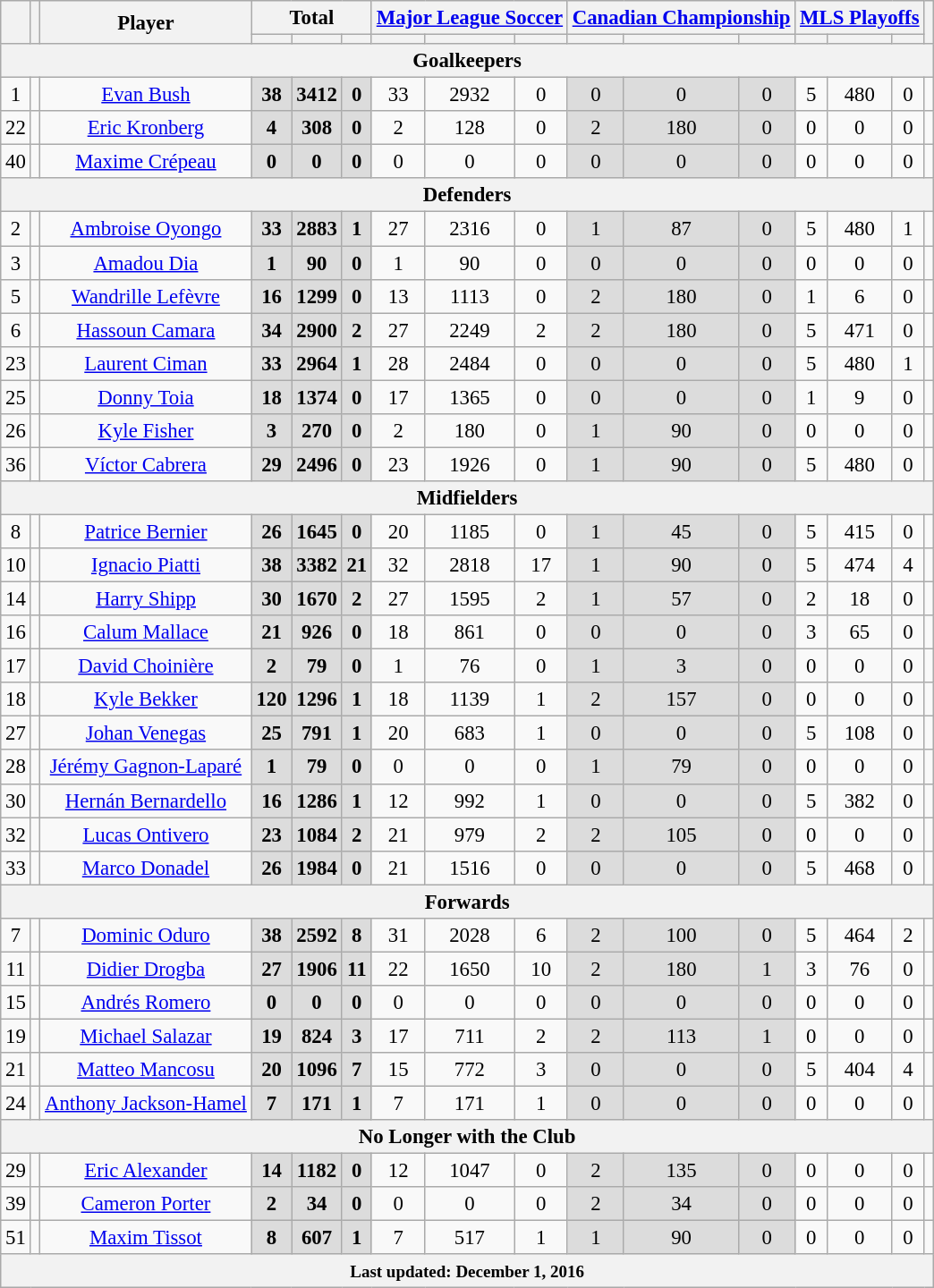<table class="wikitable sortable alternance" Style="text-align:  center;font-size:95%">
<tr>
<th rowspan="2"></th>
<th rowspan="2"></th>
<th rowspan="2">Player</th>
<th colspan="3">Total</th>
<th colspan="3"><a href='#'>Major League Soccer</a></th>
<th colspan="3"><a href='#'>Canadian Championship</a></th>
<th colspan="3"><a href='#'>MLS Playoffs</a></th>
<th rowspan="2"></th>
</tr>
<tr>
<th></th>
<th></th>
<th></th>
<th></th>
<th></th>
<th></th>
<th></th>
<th></th>
<th></th>
<th></th>
<th></th>
<th></th>
</tr>
<tr>
<th colspan="16">Goalkeepers</th>
</tr>
<tr>
<td>1</td>
<td></td>
<td><a href='#'>Evan Bush</a></td>
<td style="background:#DCDCDC"><strong>38</strong> </td>
<td style="background:#DCDCDC"><strong>3412</strong> </td>
<td style="background:#DCDCDC"><strong>0</strong> </td>
<td>33 </td>
<td>2932 </td>
<td>0 </td>
<td style="background:#DCDCDC">0 </td>
<td style="background:#DCDCDC">0 </td>
<td style="background:#DCDCDC">0 </td>
<td>5 </td>
<td>480 </td>
<td>0 </td>
<td></td>
</tr>
<tr>
<td>22</td>
<td></td>
<td><a href='#'>Eric Kronberg</a></td>
<td style="background:#DCDCDC"><strong>4</strong> </td>
<td style="background:#DCDCDC"><strong>308</strong> </td>
<td style="background:#DCDCDC"><strong>0</strong> </td>
<td>2 </td>
<td>128 </td>
<td>0 </td>
<td style="background:#DCDCDC">2 </td>
<td style="background:#DCDCDC">180 </td>
<td style="background:#DCDCDC">0 </td>
<td>0 </td>
<td>0 </td>
<td>0 </td>
<td></td>
</tr>
<tr>
<td>40</td>
<td></td>
<td><a href='#'>Maxime Crépeau</a></td>
<td style="background:#DCDCDC"><strong>0</strong> </td>
<td style="background:#DCDCDC"><strong>0</strong> </td>
<td style="background:#DCDCDC"><strong>0</strong> </td>
<td>0 </td>
<td>0 </td>
<td>0 </td>
<td style="background:#DCDCDC">0 </td>
<td style="background:#DCDCDC">0 </td>
<td style="background:#DCDCDC">0 </td>
<td>0 </td>
<td>0 </td>
<td>0 </td>
<td></td>
</tr>
<tr>
<th colspan="16">Defenders</th>
</tr>
<tr>
<td>2</td>
<td></td>
<td><a href='#'>Ambroise Oyongo</a></td>
<td style="background:#DCDCDC"><strong>33</strong> </td>
<td style="background:#DCDCDC"><strong>2883</strong> </td>
<td style="background:#DCDCDC"><strong>1</strong> </td>
<td>27 </td>
<td>2316 </td>
<td>0 </td>
<td style="background:#DCDCDC">1 </td>
<td style="background:#DCDCDC">87 </td>
<td style="background:#DCDCDC">0 </td>
<td>5 </td>
<td>480 </td>
<td>1 </td>
<td></td>
</tr>
<tr>
<td>3</td>
<td></td>
<td><a href='#'>Amadou Dia</a></td>
<td style="background:#DCDCDC"><strong>1</strong> </td>
<td style="background:#DCDCDC"><strong>90</strong> </td>
<td style="background:#DCDCDC"><strong>0</strong> </td>
<td>1 </td>
<td>90 </td>
<td>0 </td>
<td style="background:#DCDCDC">0 </td>
<td style="background:#DCDCDC">0 </td>
<td style="background:#DCDCDC">0 </td>
<td>0 </td>
<td>0 </td>
<td>0 </td>
<td></td>
</tr>
<tr>
<td>5</td>
<td></td>
<td><a href='#'>Wandrille Lefèvre</a></td>
<td style="background:#DCDCDC"><strong>16</strong> </td>
<td style="background:#DCDCDC"><strong>1299</strong> </td>
<td style="background:#DCDCDC"><strong>0</strong> </td>
<td>13 </td>
<td>1113 </td>
<td>0 </td>
<td style="background:#DCDCDC">2 </td>
<td style="background:#DCDCDC">180 </td>
<td style="background:#DCDCDC">0 </td>
<td>1 </td>
<td>6 </td>
<td>0 </td>
<td></td>
</tr>
<tr>
<td>6</td>
<td></td>
<td><a href='#'>Hassoun Camara</a></td>
<td style="background:#DCDCDC"><strong>34</strong> </td>
<td style="background:#DCDCDC"><strong>2900</strong> </td>
<td style="background:#DCDCDC"><strong>2</strong> </td>
<td>27 </td>
<td>2249 </td>
<td>2 </td>
<td style="background:#DCDCDC">2 </td>
<td style="background:#DCDCDC">180 </td>
<td style="background:#DCDCDC">0 </td>
<td>5 </td>
<td>471 </td>
<td>0 </td>
<td></td>
</tr>
<tr>
<td>23</td>
<td></td>
<td><a href='#'>Laurent Ciman</a></td>
<td style="background:#DCDCDC"><strong>33</strong> </td>
<td style="background:#DCDCDC"><strong>2964</strong> </td>
<td style="background:#DCDCDC"><strong>1</strong> </td>
<td>28 </td>
<td>2484 </td>
<td>0 </td>
<td style="background:#DCDCDC">0 </td>
<td style="background:#DCDCDC">0 </td>
<td style="background:#DCDCDC">0 </td>
<td>5 </td>
<td>480 </td>
<td>1 </td>
<td></td>
</tr>
<tr>
<td>25</td>
<td></td>
<td><a href='#'>Donny Toia</a></td>
<td style="background:#DCDCDC"><strong>18</strong> </td>
<td style="background:#DCDCDC"><strong>1374</strong> </td>
<td style="background:#DCDCDC"><strong>0</strong> </td>
<td>17 </td>
<td>1365 </td>
<td>0 </td>
<td style="background:#DCDCDC">0 </td>
<td style="background:#DCDCDC">0 </td>
<td style="background:#DCDCDC">0 </td>
<td>1 </td>
<td>9 </td>
<td>0 </td>
<td></td>
</tr>
<tr>
<td>26</td>
<td></td>
<td><a href='#'>Kyle Fisher</a></td>
<td style="background:#DCDCDC"><strong>3</strong> </td>
<td style="background:#DCDCDC"><strong>270</strong> </td>
<td style="background:#DCDCDC"><strong>0</strong> </td>
<td>2 </td>
<td>180 </td>
<td>0 </td>
<td style="background:#DCDCDC">1 </td>
<td style="background:#DCDCDC">90 </td>
<td style="background:#DCDCDC">0 </td>
<td>0 </td>
<td>0 </td>
<td>0 </td>
<td></td>
</tr>
<tr>
<td>36</td>
<td></td>
<td><a href='#'>Víctor Cabrera</a></td>
<td style="background:#DCDCDC"><strong>29</strong> </td>
<td style="background:#DCDCDC"><strong>2496</strong> </td>
<td style="background:#DCDCDC"><strong>0</strong> </td>
<td>23 </td>
<td>1926 </td>
<td>0 </td>
<td style="background:#DCDCDC">1 </td>
<td style="background:#DCDCDC">90 </td>
<td style="background:#DCDCDC">0 </td>
<td>5 </td>
<td>480 </td>
<td>0 </td>
<td></td>
</tr>
<tr>
<th colspan="16">Midfielders</th>
</tr>
<tr>
<td>8</td>
<td></td>
<td><a href='#'>Patrice Bernier</a></td>
<td style="background:#DCDCDC"><strong>26</strong> </td>
<td style="background:#DCDCDC"><strong>1645</strong> </td>
<td style="background:#DCDCDC"><strong>0</strong> </td>
<td>20 </td>
<td>1185 </td>
<td>0 </td>
<td style="background:#DCDCDC">1 </td>
<td style="background:#DCDCDC">45 </td>
<td style="background:#DCDCDC">0 </td>
<td>5 </td>
<td>415 </td>
<td>0 </td>
<td></td>
</tr>
<tr>
<td>10</td>
<td></td>
<td><a href='#'>Ignacio Piatti</a></td>
<td style="background:#DCDCDC"><strong>38</strong> </td>
<td style="background:#DCDCDC"><strong>3382</strong> </td>
<td style="background:#DCDCDC"><strong>21</strong> </td>
<td>32 </td>
<td>2818 </td>
<td>17 </td>
<td style="background:#DCDCDC">1 </td>
<td style="background:#DCDCDC">90 </td>
<td style="background:#DCDCDC">0 </td>
<td>5 </td>
<td>474 </td>
<td>4 </td>
<td></td>
</tr>
<tr>
<td>14</td>
<td></td>
<td><a href='#'>Harry Shipp</a></td>
<td style="background:#DCDCDC"><strong>30</strong> </td>
<td style="background:#DCDCDC"><strong>1670</strong> </td>
<td style="background:#DCDCDC"><strong>2</strong> </td>
<td>27 </td>
<td>1595 </td>
<td>2 </td>
<td style="background:#DCDCDC">1 </td>
<td style="background:#DCDCDC">57 </td>
<td style="background:#DCDCDC">0 </td>
<td>2 </td>
<td>18 </td>
<td>0 </td>
<td></td>
</tr>
<tr>
<td>16</td>
<td></td>
<td><a href='#'>Calum Mallace</a></td>
<td style="background:#DCDCDC"><strong>21</strong> </td>
<td style="background:#DCDCDC"><strong>926</strong> </td>
<td style="background:#DCDCDC"><strong>0</strong> </td>
<td>18 </td>
<td>861 </td>
<td>0 </td>
<td style="background:#DCDCDC">0 </td>
<td style="background:#DCDCDC">0 </td>
<td style="background:#DCDCDC">0 </td>
<td>3 </td>
<td>65 </td>
<td>0 </td>
<td></td>
</tr>
<tr>
<td>17</td>
<td></td>
<td><a href='#'>David Choinière</a></td>
<td style="background:#DCDCDC"><strong>2</strong> </td>
<td style="background:#DCDCDC"><strong>79</strong> </td>
<td style="background:#DCDCDC"><strong>0</strong> </td>
<td>1 </td>
<td>76 </td>
<td>0 </td>
<td style="background:#DCDCDC">1 </td>
<td style="background:#DCDCDC">3 </td>
<td style="background:#DCDCDC">0 </td>
<td>0 </td>
<td>0 </td>
<td>0 </td>
<td></td>
</tr>
<tr>
<td>18</td>
<td></td>
<td><a href='#'>Kyle Bekker</a></td>
<td style="background:#DCDCDC"><strong>120</strong> </td>
<td style="background:#DCDCDC"><strong>1296</strong> </td>
<td style="background:#DCDCDC"><strong>1</strong> </td>
<td>18 </td>
<td>1139 </td>
<td>1 </td>
<td style="background:#DCDCDC">2 </td>
<td style="background:#DCDCDC">157 </td>
<td style="background:#DCDCDC">0 </td>
<td>0 </td>
<td>0 </td>
<td>0 </td>
<td></td>
</tr>
<tr>
<td>27</td>
<td></td>
<td><a href='#'>Johan Venegas</a></td>
<td style="background:#DCDCDC"><strong>25</strong> </td>
<td style="background:#DCDCDC"><strong>791</strong> </td>
<td style="background:#DCDCDC"><strong>1</strong> </td>
<td>20 </td>
<td>683 </td>
<td>1 </td>
<td style="background:#DCDCDC">0 </td>
<td style="background:#DCDCDC">0 </td>
<td style="background:#DCDCDC">0 </td>
<td>5 </td>
<td>108 </td>
<td>0 </td>
<td></td>
</tr>
<tr>
<td>28</td>
<td></td>
<td><a href='#'>Jérémy Gagnon-Laparé</a></td>
<td style="background:#DCDCDC"><strong>1</strong> </td>
<td style="background:#DCDCDC"><strong>79</strong> </td>
<td style="background:#DCDCDC"><strong>0</strong> </td>
<td>0 </td>
<td>0 </td>
<td>0 </td>
<td style="background:#DCDCDC">1 </td>
<td style="background:#DCDCDC">79 </td>
<td style="background:#DCDCDC">0 </td>
<td>0 </td>
<td>0 </td>
<td>0 </td>
<td></td>
</tr>
<tr>
<td>30</td>
<td></td>
<td><a href='#'>Hernán Bernardello</a></td>
<td style="background:#DCDCDC"><strong>16</strong> </td>
<td style="background:#DCDCDC"><strong>1286</strong> </td>
<td style="background:#DCDCDC"><strong>1</strong> </td>
<td>12 </td>
<td>992 </td>
<td>1 </td>
<td style="background:#DCDCDC">0 </td>
<td style="background:#DCDCDC">0 </td>
<td style="background:#DCDCDC">0 </td>
<td>5 </td>
<td>382 </td>
<td>0 </td>
<td></td>
</tr>
<tr>
<td>32</td>
<td></td>
<td><a href='#'>Lucas Ontivero</a></td>
<td style="background:#DCDCDC"><strong>23</strong> </td>
<td style="background:#DCDCDC"><strong>1084</strong> </td>
<td style="background:#DCDCDC"><strong>2</strong> </td>
<td>21 </td>
<td>979 </td>
<td>2 </td>
<td style="background:#DCDCDC">2 </td>
<td style="background:#DCDCDC">105 </td>
<td style="background:#DCDCDC">0 </td>
<td>0 </td>
<td>0 </td>
<td>0 </td>
<td></td>
</tr>
<tr>
<td>33</td>
<td></td>
<td><a href='#'>Marco Donadel</a></td>
<td style="background:#DCDCDC"><strong>26</strong> </td>
<td style="background:#DCDCDC"><strong>1984</strong> </td>
<td style="background:#DCDCDC"><strong>0</strong> </td>
<td>21 </td>
<td>1516 </td>
<td>0 </td>
<td style="background:#DCDCDC">0 </td>
<td style="background:#DCDCDC">0 </td>
<td style="background:#DCDCDC">0 </td>
<td>5 </td>
<td>468 </td>
<td>0 </td>
<td></td>
</tr>
<tr>
<th colspan="16">Forwards</th>
</tr>
<tr>
<td>7</td>
<td></td>
<td><a href='#'>Dominic Oduro</a></td>
<td style="background:#DCDCDC"><strong>38</strong> </td>
<td style="background:#DCDCDC"><strong>2592</strong> </td>
<td style="background:#DCDCDC"><strong>8</strong> </td>
<td>31 </td>
<td>2028 </td>
<td>6 </td>
<td style="background:#DCDCDC">2 </td>
<td style="background:#DCDCDC">100 </td>
<td style="background:#DCDCDC">0 </td>
<td>5 </td>
<td>464 </td>
<td>2 </td>
<td></td>
</tr>
<tr>
<td>11</td>
<td></td>
<td><a href='#'>Didier Drogba</a></td>
<td style="background:#DCDCDC"><strong>27</strong> </td>
<td style="background:#DCDCDC"><strong>1906</strong> </td>
<td style="background:#DCDCDC"><strong>11</strong> </td>
<td>22 </td>
<td>1650 </td>
<td>10 </td>
<td style="background:#DCDCDC">2 </td>
<td style="background:#DCDCDC">180 </td>
<td style="background:#DCDCDC">1 </td>
<td>3 </td>
<td>76 </td>
<td>0 </td>
<td></td>
</tr>
<tr>
<td>15</td>
<td></td>
<td><a href='#'>Andrés Romero</a></td>
<td style="background:#DCDCDC"><strong>0</strong> </td>
<td style="background:#DCDCDC"><strong>0</strong> </td>
<td style="background:#DCDCDC"><strong>0</strong> </td>
<td>0 </td>
<td>0 </td>
<td>0 </td>
<td style="background:#DCDCDC">0 </td>
<td style="background:#DCDCDC">0 </td>
<td style="background:#DCDCDC">0 </td>
<td>0 </td>
<td>0 </td>
<td>0 </td>
<td></td>
</tr>
<tr>
<td>19</td>
<td></td>
<td><a href='#'>Michael Salazar</a></td>
<td style="background:#DCDCDC"><strong>19</strong> </td>
<td style="background:#DCDCDC"><strong>824</strong> </td>
<td style="background:#DCDCDC"><strong>3</strong> </td>
<td>17 </td>
<td>711 </td>
<td>2 </td>
<td style="background:#DCDCDC">2 </td>
<td style="background:#DCDCDC">113 </td>
<td style="background:#DCDCDC">1 </td>
<td>0 </td>
<td>0 </td>
<td>0 </td>
<td></td>
</tr>
<tr>
<td>21</td>
<td></td>
<td><a href='#'>Matteo Mancosu</a></td>
<td style="background:#DCDCDC"><strong>20</strong> </td>
<td style="background:#DCDCDC"><strong>1096</strong> </td>
<td style="background:#DCDCDC"><strong>7</strong> </td>
<td>15 </td>
<td>772 </td>
<td>3 </td>
<td style="background:#DCDCDC">0 </td>
<td style="background:#DCDCDC">0 </td>
<td style="background:#DCDCDC">0 </td>
<td>5 </td>
<td>404 </td>
<td>4 </td>
<td></td>
</tr>
<tr>
<td>24</td>
<td></td>
<td><a href='#'>Anthony Jackson-Hamel</a></td>
<td style="background:#DCDCDC"><strong>7</strong> </td>
<td style="background:#DCDCDC"><strong>171</strong> </td>
<td style="background:#DCDCDC"><strong>1</strong> </td>
<td>7 </td>
<td>171 </td>
<td>1 </td>
<td style="background:#DCDCDC">0 </td>
<td style="background:#DCDCDC">0 </td>
<td style="background:#DCDCDC">0 </td>
<td>0 </td>
<td>0 </td>
<td>0 </td>
<td></td>
</tr>
<tr>
<th colspan="16">No Longer with the Club</th>
</tr>
<tr>
<td>29</td>
<td></td>
<td><a href='#'>Eric Alexander</a></td>
<td style="background:#DCDCDC"><strong>14</strong> </td>
<td style="background:#DCDCDC"><strong>1182</strong> </td>
<td style="background:#DCDCDC"><strong>0</strong> </td>
<td>12 </td>
<td>1047 </td>
<td>0 </td>
<td style="background:#DCDCDC">2 </td>
<td style="background:#DCDCDC">135 </td>
<td style="background:#DCDCDC">0 </td>
<td>0 </td>
<td>0 </td>
<td>0 </td>
<td></td>
</tr>
<tr>
<td>39</td>
<td></td>
<td><a href='#'>Cameron Porter</a></td>
<td style="background:#DCDCDC"><strong>2</strong> </td>
<td style="background:#DCDCDC"><strong>34</strong> </td>
<td style="background:#DCDCDC"><strong>0</strong> </td>
<td>0 </td>
<td>0 </td>
<td>0 </td>
<td style="background:#DCDCDC">2 </td>
<td style="background:#DCDCDC">34 </td>
<td style="background:#DCDCDC">0 </td>
<td>0 </td>
<td>0 </td>
<td>0 </td>
<td></td>
</tr>
<tr>
<td>51</td>
<td></td>
<td><a href='#'>Maxim Tissot</a></td>
<td style="background:#DCDCDC"><strong>8</strong> </td>
<td style="background:#DCDCDC"><strong>607</strong> </td>
<td style="background:#DCDCDC"><strong>1</strong> </td>
<td>7 </td>
<td>517 </td>
<td>1 </td>
<td style="background:#DCDCDC">1 </td>
<td style="background:#DCDCDC">90 </td>
<td style="background:#DCDCDC">0 </td>
<td>0 </td>
<td>0 </td>
<td>0 </td>
<td></td>
</tr>
<tr>
<th colspan="16"><small>Last updated: December 1, 2016</small></th>
</tr>
</table>
